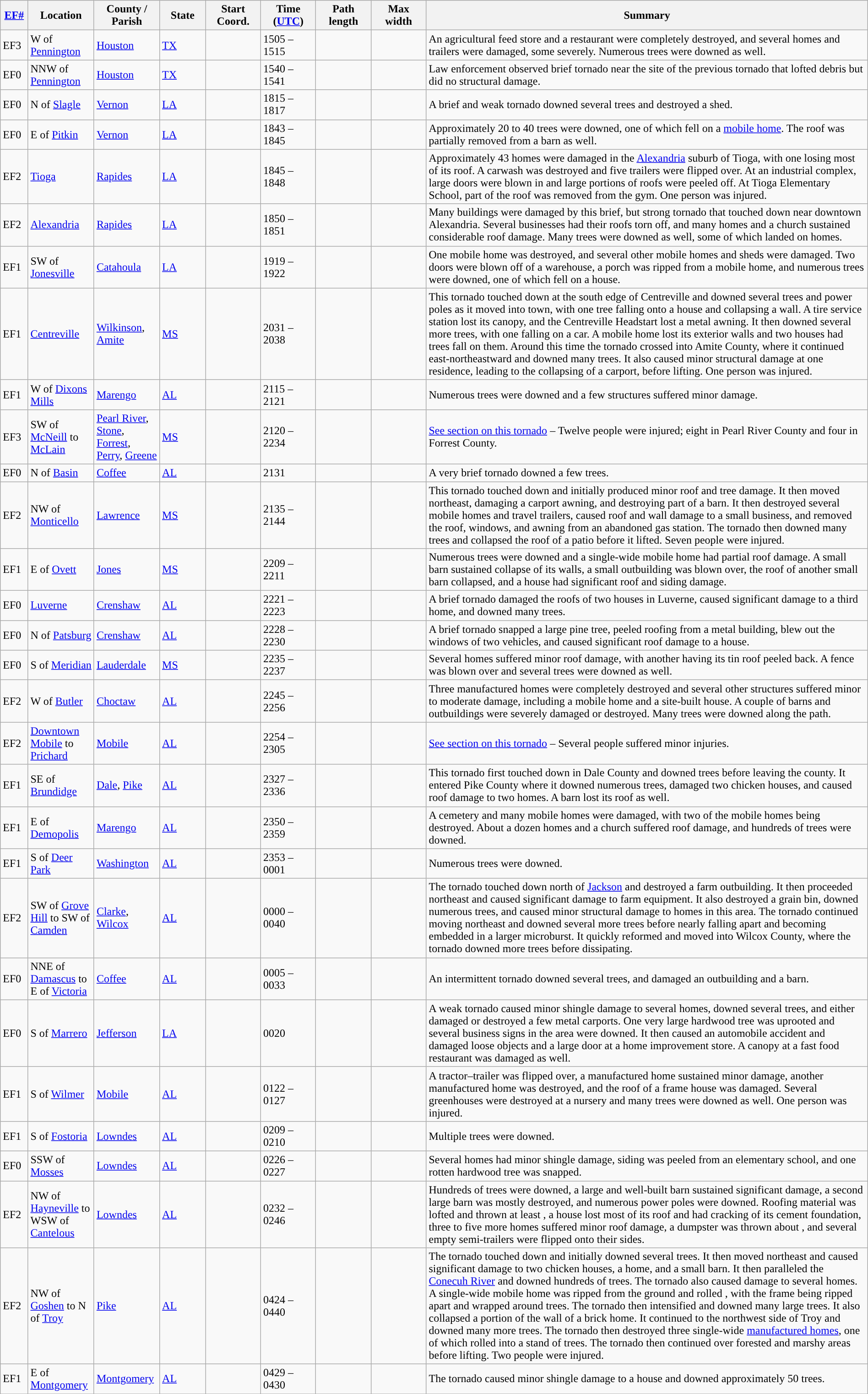<table class="wikitable sortable" style="width:100%;">
<tr>
<th scope="col" width="3%" align="center"><a href='#'>EF#</a></th>
<th scope="col" width="7%" align="center" class="unsortable">Location</th>
<th scope="col" width="6%" align="center" class="unsortable">County / Parish</th>
<th scope="col" width="5%" align="center">State</th>
<th scope="col" width="6%" align="center">Start Coord.</th>
<th scope="col" width="6%" align="center">Time (<a href='#'>UTC</a>)</th>
<th scope="col" width="6%" align="center">Path length</th>
<th scope="col" width="6%" align="center">Max width</th>
<th scope="col" width="48%" class="unsortable" align="center">Summary</th>
</tr>
<tr>
<td>EF3</td>
<td>W of <a href='#'>Pennington</a></td>
<td><a href='#'>Houston</a></td>
<td><a href='#'>TX</a></td>
<td></td>
<td>1505 – 1515</td>
<td></td>
<td></td>
<td>An agricultural feed store and a restaurant were completely destroyed, and several homes and trailers were damaged, some severely. Numerous trees were downed as well.</td>
</tr>
<tr>
<td>EF0</td>
<td>NNW of <a href='#'>Pennington</a></td>
<td><a href='#'>Houston</a></td>
<td><a href='#'>TX</a></td>
<td></td>
<td>1540 – 1541</td>
<td></td>
<td></td>
<td>Law enforcement observed brief tornado near the site of the previous tornado that lofted debris but did no structural damage.</td>
</tr>
<tr>
<td>EF0</td>
<td>N of <a href='#'>Slagle</a></td>
<td><a href='#'>Vernon</a></td>
<td><a href='#'>LA</a></td>
<td></td>
<td>1815 – 1817</td>
<td></td>
<td></td>
<td>A brief and weak tornado downed several trees and destroyed a shed.</td>
</tr>
<tr>
<td>EF0</td>
<td>E of <a href='#'>Pitkin</a></td>
<td><a href='#'>Vernon</a></td>
<td><a href='#'>LA</a></td>
<td></td>
<td>1843 – 1845</td>
<td></td>
<td></td>
<td>Approximately 20 to 40 trees were downed, one of which fell on a <a href='#'>mobile home</a>. The roof was partially removed from a barn as well.</td>
</tr>
<tr>
<td>EF2</td>
<td><a href='#'>Tioga</a></td>
<td><a href='#'>Rapides</a></td>
<td><a href='#'>LA</a></td>
<td></td>
<td>1845 – 1848</td>
<td></td>
<td></td>
<td>Approximately 43 homes were damaged in the <a href='#'>Alexandria</a> suburb of Tioga, with one losing most of its roof. A carwash was destroyed and five trailers were flipped over. At an industrial complex, large doors were blown in and large portions of roofs were peeled off. At Tioga Elementary School, part of the roof was removed from the gym. One person was injured.</td>
</tr>
<tr>
<td>EF2</td>
<td><a href='#'>Alexandria</a></td>
<td><a href='#'>Rapides</a></td>
<td><a href='#'>LA</a></td>
<td></td>
<td>1850 – 1851</td>
<td></td>
<td></td>
<td>Many buildings were damaged by this brief, but strong tornado that touched down near downtown Alexandria. Several businesses had their roofs torn off, and many homes and a church sustained considerable roof damage. Many trees were downed as well, some of which landed on homes.</td>
</tr>
<tr>
<td>EF1</td>
<td>SW of <a href='#'>Jonesville</a></td>
<td><a href='#'>Catahoula</a></td>
<td><a href='#'>LA</a></td>
<td></td>
<td>1919 – 1922</td>
<td></td>
<td></td>
<td>One mobile home was destroyed, and several other mobile homes and sheds were damaged. Two doors were blown off of a warehouse, a porch was ripped from a mobile home, and numerous trees were downed, one of which fell on a house.</td>
</tr>
<tr>
<td>EF1</td>
<td><a href='#'>Centreville</a></td>
<td><a href='#'>Wilkinson</a>, <a href='#'>Amite</a></td>
<td><a href='#'>MS</a></td>
<td></td>
<td>2031 – 2038</td>
<td></td>
<td></td>
<td>This tornado touched down at the south edge of Centreville and downed several trees and power poles as it moved into town, with one tree falling onto a house and collapsing a wall. A tire service station lost its canopy, and the Centreville Headstart lost a metal awning. It then downed several more trees, with one falling on a car. A mobile home lost its exterior walls and two houses had trees fall on them. Around this time the tornado crossed into Amite County, where it continued east-northeastward and downed many trees. It also caused minor structural damage at one residence, leading to the collapsing of a carport, before lifting. One person was injured.</td>
</tr>
<tr>
<td>EF1</td>
<td>W of <a href='#'>Dixons Mills</a></td>
<td><a href='#'>Marengo</a></td>
<td><a href='#'>AL</a></td>
<td></td>
<td>2115 – 2121</td>
<td></td>
<td></td>
<td>Numerous trees were downed and a few structures suffered minor damage.</td>
</tr>
<tr>
<td>EF3</td>
<td>SW of <a href='#'>McNeill</a> to <a href='#'>McLain</a></td>
<td><a href='#'>Pearl River</a>, <a href='#'>Stone</a>, <a href='#'>Forrest</a>, <a href='#'>Perry</a>, <a href='#'>Greene</a></td>
<td><a href='#'>MS</a></td>
<td></td>
<td>2120 – 2234</td>
<td></td>
<td></td>
<td><a href='#'>See section on this tornado</a> – Twelve people were injured; eight in Pearl River County and four in Forrest County.</td>
</tr>
<tr>
<td>EF0</td>
<td>N of <a href='#'>Basin</a></td>
<td><a href='#'>Coffee</a></td>
<td><a href='#'>AL</a></td>
<td></td>
<td>2131</td>
<td></td>
<td></td>
<td>A very brief tornado downed a few trees.</td>
</tr>
<tr>
<td>EF2</td>
<td>NW of <a href='#'>Monticello</a></td>
<td><a href='#'>Lawrence</a></td>
<td><a href='#'>MS</a></td>
<td></td>
<td>2135 – 2144</td>
<td></td>
<td></td>
<td>This tornado touched down and initially produced minor roof and tree damage. It then moved northeast, damaging a carport awning, and destroying part of a barn. It then destroyed several mobile homes and travel trailers, caused roof and wall damage to a small business, and removed the roof, windows, and awning from an abandoned gas station. The tornado then downed many trees and collapsed the roof of a patio before it lifted. Seven people were injured.</td>
</tr>
<tr>
<td>EF1</td>
<td>E of <a href='#'>Ovett</a></td>
<td><a href='#'>Jones</a></td>
<td><a href='#'>MS</a></td>
<td></td>
<td>2209 – 2211</td>
<td></td>
<td></td>
<td>Numerous trees were downed and a single-wide mobile home had partial roof damage. A small barn sustained collapse of its walls, a small outbuilding was blown over, the roof of another small barn collapsed, and a house had significant roof and siding damage.</td>
</tr>
<tr>
<td>EF0</td>
<td><a href='#'>Luverne</a></td>
<td><a href='#'>Crenshaw</a></td>
<td><a href='#'>AL</a></td>
<td></td>
<td>2221 – 2223</td>
<td></td>
<td></td>
<td>A brief tornado damaged the roofs of two houses in Luverne, caused significant damage to a third home, and downed many trees.</td>
</tr>
<tr>
<td>EF0</td>
<td>N of <a href='#'>Patsburg</a></td>
<td><a href='#'>Crenshaw</a></td>
<td><a href='#'>AL</a></td>
<td></td>
<td>2228 – 2230</td>
<td></td>
<td></td>
<td>A brief tornado snapped a large pine tree, peeled roofing from a metal building, blew out the windows of two vehicles, and caused significant roof damage to a house.</td>
</tr>
<tr>
<td>EF0</td>
<td>S of <a href='#'>Meridian</a></td>
<td><a href='#'>Lauderdale</a></td>
<td><a href='#'>MS</a></td>
<td></td>
<td>2235 – 2237</td>
<td></td>
<td></td>
<td>Several homes suffered minor roof damage, with another having its tin roof peeled back. A fence was blown over and several trees were downed as well.</td>
</tr>
<tr>
<td>EF2</td>
<td>W of <a href='#'>Butler</a></td>
<td><a href='#'>Choctaw</a></td>
<td><a href='#'>AL</a></td>
<td></td>
<td>2245 – 2256</td>
<td></td>
<td></td>
<td>Three manufactured homes were completely destroyed and several other structures suffered minor to moderate damage, including a mobile home and a site-built house. A couple of barns and outbuildings were severely damaged or destroyed. Many trees were downed along the path.</td>
</tr>
<tr>
<td>EF2</td>
<td><a href='#'>Downtown Mobile</a> to <a href='#'>Prichard</a></td>
<td><a href='#'>Mobile</a></td>
<td><a href='#'>AL</a></td>
<td></td>
<td>2254 – 2305</td>
<td></td>
<td></td>
<td><a href='#'>See section on this tornado</a> – Several people suffered minor injuries.</td>
</tr>
<tr>
<td>EF1</td>
<td>SE of <a href='#'>Brundidge</a></td>
<td><a href='#'>Dale</a>, <a href='#'>Pike</a></td>
<td><a href='#'>AL</a></td>
<td></td>
<td>2327 – 2336</td>
<td></td>
<td></td>
<td>This tornado first touched down in Dale County and downed trees before leaving the county. It entered Pike County where it downed numerous trees, damaged two chicken houses, and caused roof damage to two homes. A barn lost its roof as well.</td>
</tr>
<tr>
<td>EF1</td>
<td>E of <a href='#'>Demopolis</a></td>
<td><a href='#'>Marengo</a></td>
<td><a href='#'>AL</a></td>
<td></td>
<td>2350 – 2359</td>
<td></td>
<td></td>
<td>A cemetery and many mobile homes were damaged, with two of the mobile homes being destroyed. About a dozen homes and a church suffered roof damage, and hundreds of trees were downed.</td>
</tr>
<tr>
<td>EF1</td>
<td>S of <a href='#'>Deer Park</a></td>
<td><a href='#'>Washington</a></td>
<td><a href='#'>AL</a></td>
<td></td>
<td>2353 – 0001</td>
<td></td>
<td></td>
<td>Numerous trees were downed.</td>
</tr>
<tr>
<td>EF2</td>
<td>SW of <a href='#'>Grove Hill</a> to SW of <a href='#'>Camden</a></td>
<td><a href='#'>Clarke</a>, <a href='#'>Wilcox</a></td>
<td><a href='#'>AL</a></td>
<td></td>
<td>0000 – 0040</td>
<td></td>
<td></td>
<td>The tornado touched down north of <a href='#'>Jackson</a> and destroyed a farm outbuilding. It then proceeded northeast and caused significant damage to farm equipment. It also destroyed a grain bin, downed numerous trees, and caused minor structural damage to homes in this area. The tornado continued moving northeast and downed several more trees before nearly falling apart and becoming embedded in a larger microburst. It quickly reformed and moved into Wilcox County, where the tornado downed more trees before dissipating.</td>
</tr>
<tr>
<td>EF0</td>
<td>NNE of <a href='#'>Damascus</a> to E of <a href='#'>Victoria</a></td>
<td><a href='#'>Coffee</a></td>
<td><a href='#'>AL</a></td>
<td></td>
<td>0005 – 0033</td>
<td></td>
<td></td>
<td>An intermittent tornado downed several trees, and damaged an outbuilding and a barn.</td>
</tr>
<tr>
<td>EF0</td>
<td>S of <a href='#'>Marrero</a></td>
<td><a href='#'>Jefferson</a></td>
<td><a href='#'>LA</a></td>
<td></td>
<td>0020</td>
<td></td>
<td></td>
<td>A weak tornado caused minor shingle damage to several homes, downed several trees, and either damaged or destroyed a few metal carports. One very large hardwood tree was uprooted and several business signs in the area were downed. It then caused an automobile accident and damaged loose objects and a large door at a home improvement store. A canopy at a fast food restaurant was damaged as well.</td>
</tr>
<tr>
<td>EF1</td>
<td>S of <a href='#'>Wilmer</a></td>
<td><a href='#'>Mobile</a></td>
<td><a href='#'>AL</a></td>
<td></td>
<td>0122 – 0127</td>
<td></td>
<td></td>
<td>A tractor–trailer was flipped over, a manufactured home sustained minor damage, another manufactured home was destroyed, and the roof of a frame house was damaged. Several greenhouses were destroyed at a nursery and many trees were downed as well. One person was injured.</td>
</tr>
<tr>
<td>EF1</td>
<td>S of <a href='#'>Fostoria</a></td>
<td><a href='#'>Lowndes</a></td>
<td><a href='#'>AL</a></td>
<td></td>
<td>0209 – 0210</td>
<td></td>
<td></td>
<td>Multiple trees were downed.</td>
</tr>
<tr>
<td>EF0</td>
<td>SSW of <a href='#'>Mosses</a></td>
<td><a href='#'>Lowndes</a></td>
<td><a href='#'>AL</a></td>
<td></td>
<td>0226 – 0227</td>
<td></td>
<td></td>
<td>Several homes had minor shingle damage, siding was peeled from an elementary school, and one rotten hardwood tree was snapped.</td>
</tr>
<tr>
<td>EF2</td>
<td>NW of <a href='#'>Hayneville</a> to WSW of <a href='#'>Cantelous</a></td>
<td><a href='#'>Lowndes</a></td>
<td><a href='#'>AL</a></td>
<td></td>
<td>0232 – 0246</td>
<td></td>
<td></td>
<td>Hundreds of trees were downed, a large and well-built barn sustained significant damage, a second large barn was mostly destroyed, and numerous power poles were downed. Roofing material was lofted and thrown at least , a house lost most of its roof and had cracking of its cement foundation, three to five more homes suffered minor roof damage, a dumpster was thrown about , and several empty semi-trailers were flipped onto their sides.</td>
</tr>
<tr>
<td>EF2</td>
<td>NW of <a href='#'>Goshen</a> to N of <a href='#'>Troy</a></td>
<td><a href='#'>Pike</a></td>
<td><a href='#'>AL</a></td>
<td></td>
<td>0424 – 0440</td>
<td></td>
<td></td>
<td>The tornado touched down and initially downed several trees. It then moved northeast and caused significant damage to two chicken houses, a home, and a small barn. It then paralleled the <a href='#'>Conecuh River</a> and downed hundreds of trees. The tornado also caused damage to several homes. A single-wide mobile home was ripped from the ground and rolled , with the frame being ripped apart and wrapped around trees. The tornado then intensified and downed many large trees. It also collapsed a portion of the wall of a brick home. It continued to the northwest side of Troy and downed many more trees. The tornado then destroyed three single-wide <a href='#'>manufactured homes</a>, one of which rolled into a stand of trees. The tornado then continued over forested and marshy areas before lifting. Two people were injured.</td>
</tr>
<tr>
<td>EF1</td>
<td>E of <a href='#'>Montgomery</a></td>
<td><a href='#'>Montgomery</a></td>
<td><a href='#'>AL</a></td>
<td></td>
<td>0429 – 0430</td>
<td></td>
<td></td>
<td>The tornado caused minor shingle damage to a house and downed approximately 50 trees.</td>
</tr>
<tr>
</tr>
</table>
